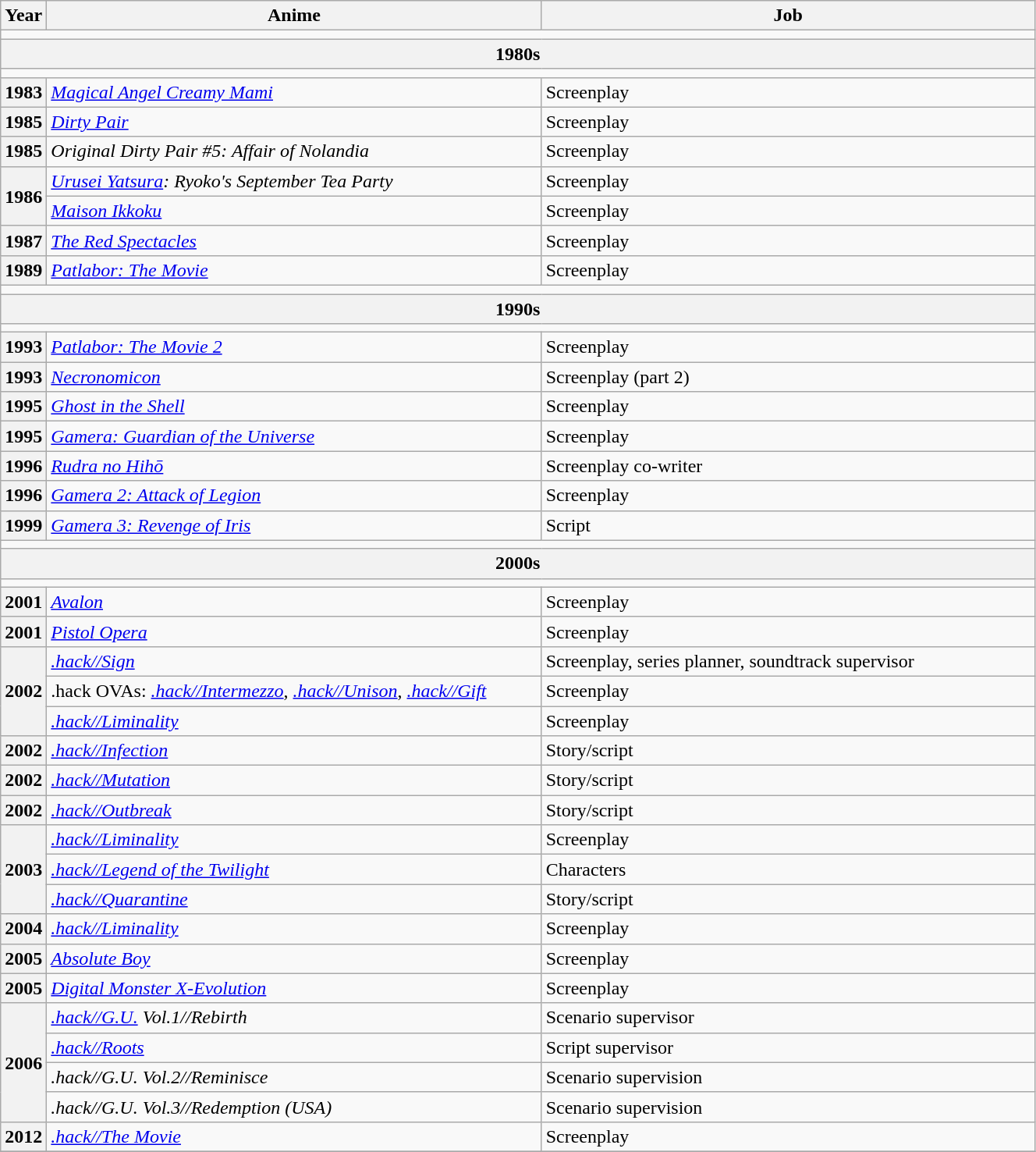<table class="wikitable" width="70%">
<tr>
<th width="2%">Year</th>
<th width="49%">Anime</th>
<th width="49%">Job</th>
</tr>
<tr>
<td colspan="3"></td>
</tr>
<tr>
<th colspan="3">1980s</th>
</tr>
<tr>
<td colspan="3"></td>
</tr>
<tr>
<th>1983</th>
<td><em><a href='#'>Magical Angel Creamy Mami</a></em></td>
<td>Screenplay</td>
</tr>
<tr>
<th>1985</th>
<td><em><a href='#'>Dirty Pair</a></em></td>
<td>Screenplay</td>
</tr>
<tr>
<th>1985</th>
<td><em>Original Dirty Pair #5: Affair of Nolandia</em></td>
<td>Screenplay</td>
</tr>
<tr>
<th rowspan="2">1986</th>
<td><em><a href='#'>Urusei Yatsura</a>: Ryoko's September Tea Party</em></td>
<td>Screenplay</td>
</tr>
<tr>
<td><em><a href='#'>Maison Ikkoku</a></em></td>
<td>Screenplay</td>
</tr>
<tr>
<th>1987</th>
<td><em><a href='#'>The Red Spectacles</a></em></td>
<td>Screenplay</td>
</tr>
<tr>
<th>1989</th>
<td><em><a href='#'>Patlabor: The Movie</a></em></td>
<td>Screenplay</td>
</tr>
<tr>
<td colspan="3"></td>
</tr>
<tr>
<th colspan="3">1990s</th>
</tr>
<tr>
<td colspan="3"></td>
</tr>
<tr>
<th>1993</th>
<td><em><a href='#'>Patlabor: The Movie 2</a></em></td>
<td>Screenplay</td>
</tr>
<tr>
<th>1993</th>
<td><em><a href='#'>Necronomicon</a></em></td>
<td>Screenplay (part 2)</td>
</tr>
<tr>
<th>1995</th>
<td><em><a href='#'>Ghost in the Shell</a></em></td>
<td>Screenplay</td>
</tr>
<tr>
<th>1995</th>
<td><em><a href='#'>Gamera: Guardian of the Universe</a></em></td>
<td>Screenplay</td>
</tr>
<tr>
<th>1996</th>
<td><em><a href='#'>Rudra no Hihō</a></em></td>
<td>Screenplay co-writer</td>
</tr>
<tr>
<th>1996</th>
<td><em><a href='#'>Gamera 2: Attack of Legion</a></em></td>
<td>Screenplay</td>
</tr>
<tr>
<th>1999</th>
<td><em><a href='#'>Gamera 3: Revenge of Iris</a></em></td>
<td>Script</td>
</tr>
<tr>
<td colspan="3"></td>
</tr>
<tr>
<th colspan="3">2000s</th>
</tr>
<tr>
<td colspan="3"></td>
</tr>
<tr>
<th>2001</th>
<td><em><a href='#'>Avalon</a></em></td>
<td>Screenplay</td>
</tr>
<tr>
<th>2001</th>
<td><em><a href='#'>Pistol Opera</a></em></td>
<td>Screenplay</td>
</tr>
<tr>
<th rowspan="3">2002</th>
<td><em><a href='#'>.hack//Sign</a></em></td>
<td>Screenplay, series planner, soundtrack supervisor</td>
</tr>
<tr>
<td>.hack OVAs: <em><a href='#'>.hack//Intermezzo</a></em>, <em><a href='#'>.hack//Unison</a></em>, <em><a href='#'>.hack//Gift</a></em></td>
<td>Screenplay</td>
</tr>
<tr>
<td><em><a href='#'>.hack//Liminality</a></em></td>
<td>Screenplay</td>
</tr>
<tr>
<th>2002</th>
<td><em><a href='#'>.hack//Infection</a></em></td>
<td>Story/script</td>
</tr>
<tr>
<th>2002</th>
<td><em><a href='#'>.hack//Mutation</a></em></td>
<td>Story/script</td>
</tr>
<tr>
<th>2002</th>
<td><em><a href='#'>.hack//Outbreak</a></em></td>
<td>Story/script</td>
</tr>
<tr>
<th rowspan="3">2003</th>
<td><em><a href='#'>.hack//Liminality</a></em></td>
<td>Screenplay</td>
</tr>
<tr>
<td><em><a href='#'>.hack//Legend of the Twilight</a></em></td>
<td>Characters</td>
</tr>
<tr>
<td><em><a href='#'>.hack//Quarantine</a></em></td>
<td>Story/script</td>
</tr>
<tr>
<th rowspan="1">2004</th>
<td><em><a href='#'>.hack//Liminality</a></em></td>
<td>Screenplay</td>
</tr>
<tr>
<th rowspan="1">2005</th>
<td><em><a href='#'>Absolute Boy</a></em></td>
<td>Screenplay</td>
</tr>
<tr>
<th rowspan="1">2005</th>
<td><em><a href='#'>Digital Monster X-Evolution</a></em></td>
<td>Screenplay</td>
</tr>
<tr>
<th rowspan="4">2006</th>
<td><em><a href='#'>.hack//G.U.</a> Vol.1//Rebirth</em></td>
<td>Scenario supervisor</td>
</tr>
<tr>
<td><em><a href='#'>.hack//Roots</a></em></td>
<td>Script supervisor</td>
</tr>
<tr>
<td><em>.hack//G.U. Vol.2//Reminisce</em></td>
<td>Scenario supervision</td>
</tr>
<tr>
<td><em>.hack//G.U. Vol.3//Redemption (USA)</em></td>
<td>Scenario supervision</td>
</tr>
<tr>
<th rowspan="1">2012</th>
<td><em><a href='#'>.hack//The Movie</a></em></td>
<td>Screenplay</td>
</tr>
<tr>
</tr>
</table>
